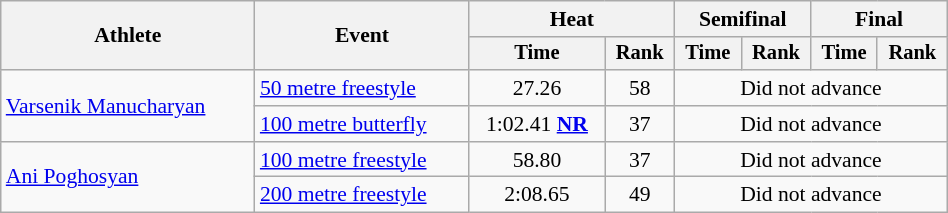<table class="wikitable" style="text-align:center; font-size:90%; width:50%;">
<tr>
<th rowspan="2">Athlete</th>
<th rowspan="2">Event</th>
<th colspan="2">Heat</th>
<th colspan="2">Semifinal</th>
<th colspan="2">Final</th>
</tr>
<tr style="font-size:95%">
<th>Time</th>
<th>Rank</th>
<th>Time</th>
<th>Rank</th>
<th>Time</th>
<th>Rank</th>
</tr>
<tr>
<td align=left rowspan=2><a href='#'>Varsenik Manucharyan</a></td>
<td align=left><a href='#'>50 metre freestyle</a></td>
<td>27.26</td>
<td>58</td>
<td colspan=4>Did not advance</td>
</tr>
<tr>
<td align=left><a href='#'>100 metre butterfly</a></td>
<td>1:02.41 <strong><a href='#'>NR</a></strong></td>
<td>37</td>
<td colspan=4>Did not advance</td>
</tr>
<tr>
<td align=left rowspan=2><a href='#'>Ani Poghosyan</a></td>
<td align=left><a href='#'>100 metre freestyle</a></td>
<td>58.80</td>
<td>37</td>
<td colspan=4>Did not advance</td>
</tr>
<tr>
<td align=left><a href='#'>200 metre freestyle</a></td>
<td>2:08.65</td>
<td>49</td>
<td colspan=4>Did not advance</td>
</tr>
</table>
